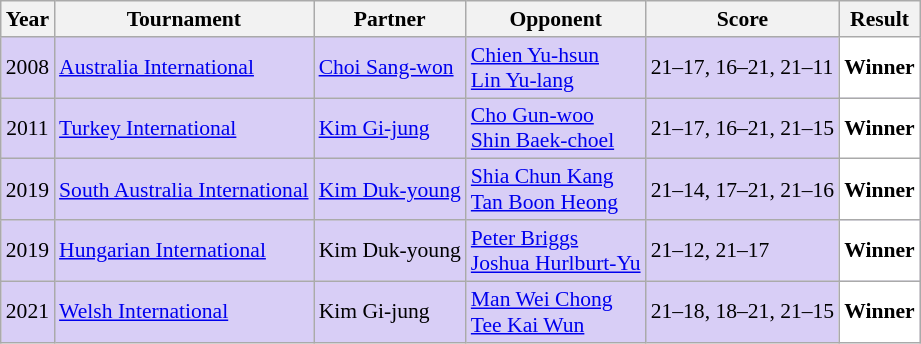<table class="sortable wikitable" style="font-size: 90%;">
<tr>
<th>Year</th>
<th>Tournament</th>
<th>Partner</th>
<th>Opponent</th>
<th>Score</th>
<th>Result</th>
</tr>
<tr style="background:#D8CEF6">
<td align="center">2008</td>
<td align="left"><a href='#'>Australia International</a></td>
<td align="left"> <a href='#'>Choi Sang-won</a></td>
<td align="left"> <a href='#'>Chien Yu-hsun</a><br> <a href='#'>Lin Yu-lang</a></td>
<td align="left">21–17, 16–21, 21–11</td>
<td style="text-align:left; background:white"> <strong>Winner</strong></td>
</tr>
<tr style="background:#D8CEF6">
<td align="center">2011</td>
<td align="left"><a href='#'>Turkey International</a></td>
<td align="left"> <a href='#'>Kim Gi-jung</a></td>
<td align="left"> <a href='#'>Cho Gun-woo</a><br> <a href='#'>Shin Baek-choel</a></td>
<td align="left">21–17, 16–21, 21–15</td>
<td style="text-align:left; background:white"> <strong>Winner</strong></td>
</tr>
<tr style="background:#D8CEF6">
<td align="center">2019</td>
<td align="left"><a href='#'>South Australia International</a></td>
<td align="left"> <a href='#'>Kim Duk-young</a></td>
<td align="left"> <a href='#'>Shia Chun Kang</a><br> <a href='#'>Tan Boon Heong</a></td>
<td align="left">21–14, 17–21, 21–16</td>
<td style="text-align:left; background:white"> <strong>Winner</strong></td>
</tr>
<tr style="background:#D8CEF6">
<td align="center">2019</td>
<td align="left"><a href='#'>Hungarian International</a></td>
<td align="left"> Kim Duk-young</td>
<td align="left"> <a href='#'>Peter Briggs</a><br> <a href='#'>Joshua Hurlburt-Yu</a></td>
<td align="left">21–12, 21–17</td>
<td style="text-align:left; background:white"> <strong>Winner</strong></td>
</tr>
<tr style="background:#D8CEF6">
<td align="center">2021</td>
<td align="left"><a href='#'>Welsh International</a></td>
<td align="left"> Kim Gi-jung</td>
<td align="left"> <a href='#'>Man Wei Chong</a><br> <a href='#'>Tee Kai Wun</a></td>
<td align="left">21–18, 18–21, 21–15</td>
<td style="text-align:left; background:white"> <strong>Winner</strong></td>
</tr>
</table>
